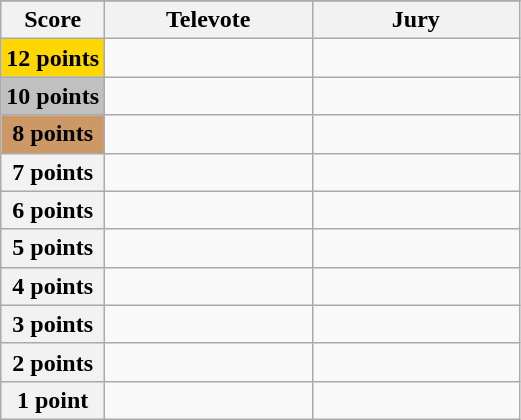<table class="wikitable">
<tr>
</tr>
<tr>
<th scope="col" width="20%">Score</th>
<th scope="col" width="40%">Televote</th>
<th scope="col" width="40%">Jury</th>
</tr>
<tr>
<th scope="row" style="background:gold">12 points</th>
<td></td>
<td></td>
</tr>
<tr>
<th scope="row" style="background:silver">10 points</th>
<td></td>
<td></td>
</tr>
<tr>
<th scope="row" style="background:#CC9966">8 points</th>
<td></td>
<td></td>
</tr>
<tr>
<th scope="row">7 points</th>
<td></td>
<td></td>
</tr>
<tr>
<th scope="row">6 points</th>
<td></td>
<td></td>
</tr>
<tr>
<th scope="row">5 points</th>
<td></td>
<td></td>
</tr>
<tr>
<th scope="row">4 points</th>
<td></td>
<td></td>
</tr>
<tr>
<th scope="row">3 points</th>
<td></td>
<td></td>
</tr>
<tr>
<th scope="row">2 points</th>
<td></td>
<td></td>
</tr>
<tr>
<th scope="row">1 point</th>
<td></td>
<td></td>
</tr>
</table>
